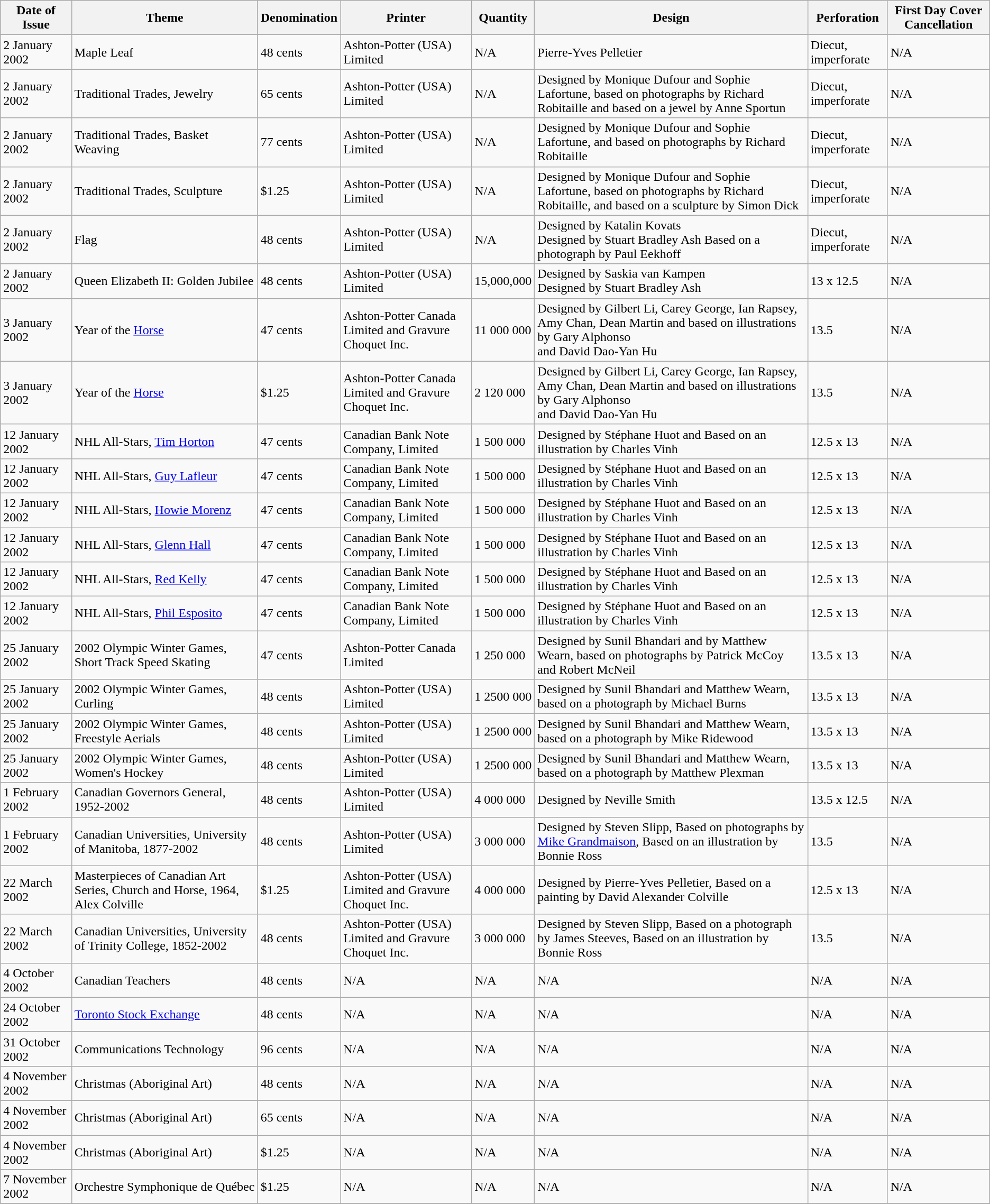<table class="wikitable sortable">
<tr>
<th>Date of Issue</th>
<th>Theme</th>
<th>Denomination</th>
<th>Printer</th>
<th>Quantity</th>
<th>Design</th>
<th>Perforation</th>
<th>First Day Cover Cancellation</th>
</tr>
<tr>
<td>2 January 2002</td>
<td>Maple Leaf</td>
<td>48 cents</td>
<td>Ashton-Potter (USA) Limited</td>
<td>N/A</td>
<td>Pierre-Yves Pelletier</td>
<td>Diecut, imperforate</td>
<td>N/A</td>
</tr>
<tr>
<td>2 January 2002</td>
<td>Traditional Trades, Jewelry</td>
<td>65 cents</td>
<td>Ashton-Potter (USA) Limited</td>
<td>N/A</td>
<td>Designed by Monique Dufour and Sophie Lafortune, based on photographs by Richard Robitaille and based on a jewel by Anne Sportun</td>
<td>Diecut, imperforate</td>
<td>N/A</td>
</tr>
<tr>
<td>2 January 2002</td>
<td>Traditional Trades, Basket Weaving</td>
<td>77 cents</td>
<td>Ashton-Potter (USA) Limited</td>
<td>N/A</td>
<td>Designed by Monique Dufour and Sophie Lafortune, and based on photographs by Richard Robitaille</td>
<td>Diecut, imperforate</td>
<td>N/A</td>
</tr>
<tr>
<td>2 January 2002</td>
<td>Traditional Trades, Sculpture</td>
<td>$1.25</td>
<td>Ashton-Potter (USA) Limited</td>
<td>N/A</td>
<td>Designed by Monique Dufour and Sophie Lafortune, based on photographs by Richard Robitaille, and based on a sculpture by Simon Dick</td>
<td>Diecut, imperforate</td>
<td>N/A</td>
</tr>
<tr>
<td>2 January 2002</td>
<td>Flag</td>
<td>48 cents</td>
<td>Ashton-Potter (USA) Limited</td>
<td>N/A</td>
<td>Designed by Katalin Kovats<br>Designed by Stuart Bradley Ash
Based on a photograph by Paul Eekhoff</td>
<td>Diecut, imperforate</td>
<td>N/A</td>
</tr>
<tr>
<td>2 January 2002</td>
<td>Queen Elizabeth II: Golden Jubilee</td>
<td>48 cents</td>
<td>Ashton-Potter (USA) Limited</td>
<td>15,000,000</td>
<td>Designed by Saskia van Kampen<br>Designed by Stuart Bradley Ash</td>
<td>13 x 12.5</td>
<td>N/A</td>
</tr>
<tr>
<td>3 January 2002</td>
<td>Year of the <a href='#'>Horse</a></td>
<td>47 cents</td>
<td>Ashton-Potter Canada Limited and Gravure Choquet Inc.</td>
<td>11 000 000</td>
<td>Designed by Gilbert Li, Carey George, Ian Rapsey, Amy Chan, Dean Martin and based on illustrations by Gary Alphonso<br>and David Dao-Yan Hu</td>
<td>13.5</td>
<td>N/A</td>
</tr>
<tr>
<td>3 January 2002</td>
<td>Year of the <a href='#'>Horse</a></td>
<td>$1.25</td>
<td>Ashton-Potter Canada Limited and Gravure Choquet Inc.</td>
<td>2 120 000</td>
<td>Designed by Gilbert Li, Carey George, Ian Rapsey, Amy Chan, Dean Martin and based on illustrations by Gary Alphonso<br>and David Dao-Yan Hu</td>
<td>13.5</td>
<td>N/A</td>
</tr>
<tr>
<td>12 January 2002</td>
<td>NHL All-Stars, <a href='#'>Tim Horton</a></td>
<td>47 cents</td>
<td>Canadian Bank Note Company, Limited</td>
<td>1 500 000</td>
<td>Designed by Stéphane Huot and Based on an illustration by Charles Vinh</td>
<td>12.5 x 13</td>
<td>N/A</td>
</tr>
<tr>
<td>12 January 2002</td>
<td>NHL All-Stars, <a href='#'>Guy Lafleur</a></td>
<td>47 cents</td>
<td>Canadian Bank Note Company, Limited</td>
<td>1 500 000</td>
<td>Designed by Stéphane Huot and Based on an illustration by Charles Vinh</td>
<td>12.5 x 13</td>
<td>N/A</td>
</tr>
<tr>
<td>12 January 2002</td>
<td>NHL All-Stars, <a href='#'>Howie Morenz</a></td>
<td>47 cents</td>
<td>Canadian Bank Note Company, Limited</td>
<td>1 500 000</td>
<td>Designed by Stéphane Huot and Based on an illustration by Charles Vinh</td>
<td>12.5 x 13</td>
<td>N/A</td>
</tr>
<tr>
<td>12 January 2002</td>
<td>NHL All-Stars, <a href='#'>Glenn Hall</a></td>
<td>47 cents</td>
<td>Canadian Bank Note Company, Limited</td>
<td>1 500 000</td>
<td>Designed by Stéphane Huot and Based on an illustration by Charles Vinh</td>
<td>12.5 x 13</td>
<td>N/A</td>
</tr>
<tr>
<td>12 January 2002</td>
<td>NHL All-Stars, <a href='#'>Red Kelly</a></td>
<td>47 cents</td>
<td>Canadian Bank Note Company, Limited</td>
<td>1 500 000</td>
<td>Designed by Stéphane Huot and Based on an illustration by Charles Vinh</td>
<td>12.5 x 13</td>
<td>N/A</td>
</tr>
<tr>
<td>12 January 2002</td>
<td>NHL All-Stars, <a href='#'>Phil Esposito</a></td>
<td>47 cents</td>
<td>Canadian Bank Note Company, Limited</td>
<td>1 500 000</td>
<td>Designed by Stéphane Huot and Based on an illustration by Charles Vinh</td>
<td>12.5 x 13</td>
<td>N/A</td>
</tr>
<tr>
<td>25 January 2002</td>
<td>2002 Olympic Winter Games, Short Track Speed Skating</td>
<td>47 cents</td>
<td>Ashton-Potter Canada Limited</td>
<td>1 250 000</td>
<td>Designed by Sunil Bhandari and by Matthew Wearn, based on photographs by Patrick McCoy and Robert McNeil</td>
<td>13.5 x 13</td>
<td>N/A</td>
</tr>
<tr>
<td>25 January 2002</td>
<td>2002 Olympic Winter Games, Curling</td>
<td>48 cents</td>
<td>Ashton-Potter (USA) Limited</td>
<td>1 2500 000</td>
<td>Designed by Sunil Bhandari and Matthew Wearn, based on a photograph by Michael Burns</td>
<td>13.5 x 13</td>
<td>N/A</td>
</tr>
<tr>
<td>25 January 2002</td>
<td>2002 Olympic Winter Games, Freestyle Aerials</td>
<td>48 cents</td>
<td>Ashton-Potter (USA) Limited</td>
<td>1 2500 000</td>
<td>Designed by Sunil Bhandari and Matthew Wearn, based on a photograph by Mike Ridewood</td>
<td>13.5 x 13</td>
<td>N/A</td>
</tr>
<tr>
<td>25 January 2002</td>
<td>2002 Olympic Winter Games, Women's Hockey</td>
<td>48 cents</td>
<td>Ashton-Potter (USA) Limited</td>
<td>1 2500 000</td>
<td>Designed by Sunil Bhandari and Matthew Wearn, based on a photograph by Matthew Plexman</td>
<td>13.5 x 13</td>
<td>N/A</td>
</tr>
<tr>
<td>1 February 2002</td>
<td>Canadian Governors General, 1952-2002</td>
<td>48 cents</td>
<td>Ashton-Potter (USA) Limited</td>
<td>4 000 000</td>
<td>Designed by Neville Smith</td>
<td>13.5 x 12.5</td>
<td>N/A</td>
</tr>
<tr>
<td>1 February 2002</td>
<td>Canadian Universities, University of Manitoba, 1877-2002</td>
<td>48 cents</td>
<td>Ashton-Potter (USA) Limited</td>
<td>3 000 000</td>
<td>Designed by Steven Slipp, Based on photographs by <a href='#'>Mike Grandmaison</a>, Based on an illustration by Bonnie Ross</td>
<td>13.5</td>
<td>N/A</td>
</tr>
<tr>
<td>22 March 2002</td>
<td>Masterpieces of Canadian Art Series, Church and Horse, 1964, Alex Colville</td>
<td>$1.25</td>
<td>Ashton-Potter (USA) Limited and Gravure Choquet Inc.</td>
<td>4 000 000</td>
<td>Designed by Pierre-Yves Pelletier, Based on a painting by David Alexander Colville</td>
<td>12.5 x 13</td>
<td>N/A</td>
</tr>
<tr>
<td>22 March 2002</td>
<td>Canadian Universities, University of Trinity College, 1852-2002</td>
<td>48 cents</td>
<td>Ashton-Potter (USA) Limited and Gravure Choquet Inc.</td>
<td>3 000 000</td>
<td>Designed by Steven Slipp, Based on a photograph by James Steeves, Based on an illustration by Bonnie Ross</td>
<td>13.5</td>
<td>N/A</td>
</tr>
<tr>
<td>4 October 2002</td>
<td>Canadian Teachers</td>
<td>48 cents</td>
<td>N/A</td>
<td>N/A</td>
<td>N/A</td>
<td>N/A</td>
<td>N/A</td>
</tr>
<tr>
<td>24 October 2002</td>
<td><a href='#'>Toronto Stock Exchange</a></td>
<td>48 cents</td>
<td>N/A</td>
<td>N/A</td>
<td>N/A</td>
<td>N/A</td>
<td>N/A</td>
</tr>
<tr>
<td>31 October 2002</td>
<td>Communications Technology</td>
<td>96 cents</td>
<td>N/A</td>
<td>N/A</td>
<td>N/A</td>
<td>N/A</td>
<td>N/A</td>
</tr>
<tr>
<td>4 November 2002</td>
<td>Christmas (Aboriginal Art)</td>
<td>48 cents</td>
<td>N/A</td>
<td>N/A</td>
<td>N/A</td>
<td>N/A</td>
<td>N/A</td>
</tr>
<tr>
<td>4 November 2002</td>
<td>Christmas (Aboriginal Art)</td>
<td>65 cents</td>
<td>N/A</td>
<td>N/A</td>
<td>N/A</td>
<td>N/A</td>
<td>N/A</td>
</tr>
<tr>
<td>4 November 2002</td>
<td>Christmas (Aboriginal Art)</td>
<td>$1.25</td>
<td>N/A</td>
<td>N/A</td>
<td>N/A</td>
<td>N/A</td>
<td>N/A</td>
</tr>
<tr>
<td>7 November 2002</td>
<td>Orchestre Symphonique de Québec</td>
<td>$1.25</td>
<td>N/A</td>
<td>N/A</td>
<td>N/A</td>
<td>N/A</td>
<td>N/A</td>
</tr>
<tr>
</tr>
</table>
